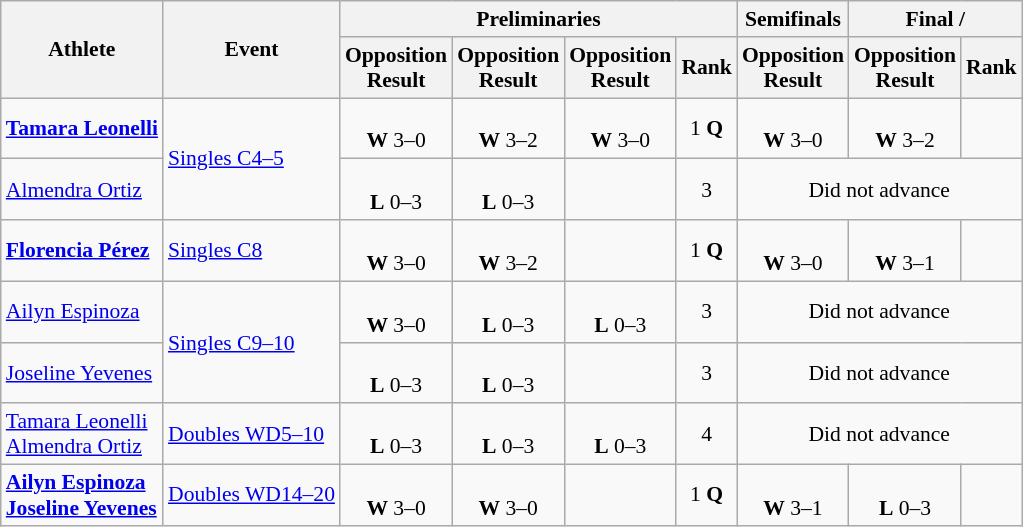<table class=wikitable style="font-size:90%">
<tr>
<th rowspan="2">Athlete</th>
<th rowspan="2">Event</th>
<th colspan="4">Preliminaries</th>
<th>Semifinals</th>
<th colspan="2">Final / </th>
</tr>
<tr>
<th>Opposition<br>Result</th>
<th>Opposition<br>Result</th>
<th>Opposition<br>Result</th>
<th>Rank</th>
<th>Opposition<br>Result</th>
<th>Opposition<br>Result</th>
<th>Rank</th>
</tr>
<tr align=center>
<td align=left><strong><a href='#'>Tamara Leonelli</a></strong></td>
<td align=left rowspan=2><a href='#'>Singles C4–5</a></td>
<td><br><strong>W</strong> 3–0</td>
<td><br><strong>W</strong> 3–2</td>
<td><br><strong>W</strong> 3–0</td>
<td>1 <strong>Q</strong></td>
<td><br><strong>W</strong> 3–0</td>
<td><br><strong>W</strong> 3–2</td>
<td></td>
</tr>
<tr align=center>
<td align=left><a href='#'>Almendra Ortiz</a></td>
<td><br><strong>L</strong> 0–3</td>
<td><br><strong>L</strong> 0–3</td>
<td></td>
<td>3</td>
<td colspan=3>Did not advance</td>
</tr>
<tr align=center>
<td align=left><strong><a href='#'>Florencia Pérez</a></strong></td>
<td align=left><a href='#'>Singles C8</a></td>
<td><br><strong>W</strong> 3–0</td>
<td><br><strong>W</strong> 3–2</td>
<td></td>
<td>1 <strong>Q</strong></td>
<td><br><strong>W</strong> 3–0</td>
<td><br><strong>W</strong> 3–1</td>
<td></td>
</tr>
<tr align=center>
<td align=left><a href='#'>Ailyn Espinoza</a></td>
<td align=left rowspan=2><a href='#'>Singles C9–10</a></td>
<td><br><strong>W</strong> 3–0</td>
<td><br><strong>L</strong> 0–3</td>
<td><br><strong>L</strong> 0–3</td>
<td>3</td>
<td colspan=3>Did not advance</td>
</tr>
<tr align=center>
<td align=left><a href='#'>Joseline Yevenes</a></td>
<td><br><strong>L</strong> 0–3</td>
<td><br><strong>L</strong> 0–3</td>
<td></td>
<td>3</td>
<td colspan=3>Did not advance</td>
</tr>
<tr align=center>
<td align=left><a href='#'>Tamara Leonelli</a><br><a href='#'>Almendra Ortiz</a></td>
<td align=left><a href='#'>Doubles WD5–10</a></td>
<td><br><strong>L</strong> 0–3</td>
<td><br><strong>L</strong> 0–3</td>
<td><br><strong>L</strong> 0–3</td>
<td>4</td>
<td colspan=3>Did not advance</td>
</tr>
<tr align=center>
<td align=left><strong><a href='#'>Ailyn Espinoza</a><br><a href='#'>Joseline Yevenes</a></strong></td>
<td align=left><a href='#'>Doubles WD14–20</a></td>
<td><br><strong>W</strong> 3–0</td>
<td><br><strong>W</strong> 3–0</td>
<td></td>
<td>1 <strong>Q</strong></td>
<td><br><strong>W</strong> 3–1</td>
<td><br><strong>L</strong> 0–3</td>
<td></td>
</tr>
</table>
